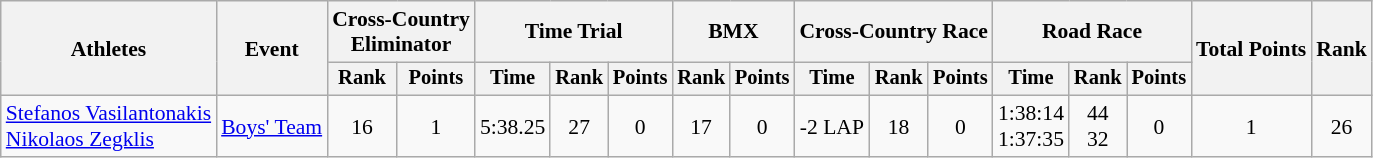<table class="wikitable" style="font-size:90%;">
<tr>
<th rowspan=2>Athletes</th>
<th rowspan=2>Event</th>
<th colspan=2>Cross-Country<br>Eliminator</th>
<th colspan=3>Time Trial</th>
<th colspan=2>BMX</th>
<th colspan=3>Cross-Country Race</th>
<th colspan=3>Road Race</th>
<th rowspan=2>Total Points</th>
<th rowspan=2>Rank</th>
</tr>
<tr style="font-size:95%">
<th>Rank</th>
<th>Points</th>
<th>Time</th>
<th>Rank</th>
<th>Points</th>
<th>Rank</th>
<th>Points</th>
<th>Time</th>
<th>Rank</th>
<th>Points</th>
<th>Time</th>
<th>Rank</th>
<th>Points</th>
</tr>
<tr align=center>
<td align=left><a href='#'>Stefanos Vasilantonakis</a><br><a href='#'>Nikolaos Zegklis</a></td>
<td align=left><a href='#'>Boys' Team</a></td>
<td>16</td>
<td>1</td>
<td>5:38.25</td>
<td>27</td>
<td>0</td>
<td>17</td>
<td>0</td>
<td>-2 LAP</td>
<td>18</td>
<td>0</td>
<td>1:38:14<br>1:37:35</td>
<td>44<br>32</td>
<td>0</td>
<td>1</td>
<td>26</td>
</tr>
</table>
